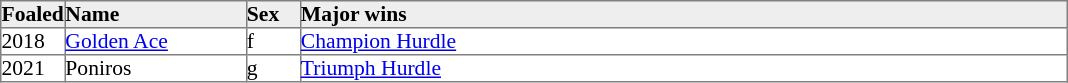<table border="1" cellpadding="0" style="border-collapse: collapse; font-size:90%">
<tr bgcolor="#eeeeee">
<td width="35px"><strong>Foaled</strong></td>
<td width="120px"><strong>Name</strong></td>
<td width="35px"><strong>Sex</strong></td>
<td width="510px"><strong>Major wins</strong></td>
</tr>
<tr>
<td>2018</td>
<td><a href='#'>Golden Ace</a></td>
<td>f</td>
<td><a href='#'>Champion Hurdle</a></td>
</tr>
<tr>
<td>2021</td>
<td>Poniros</td>
<td>g</td>
<td><a href='#'>Triumph Hurdle</a></td>
</tr>
</table>
